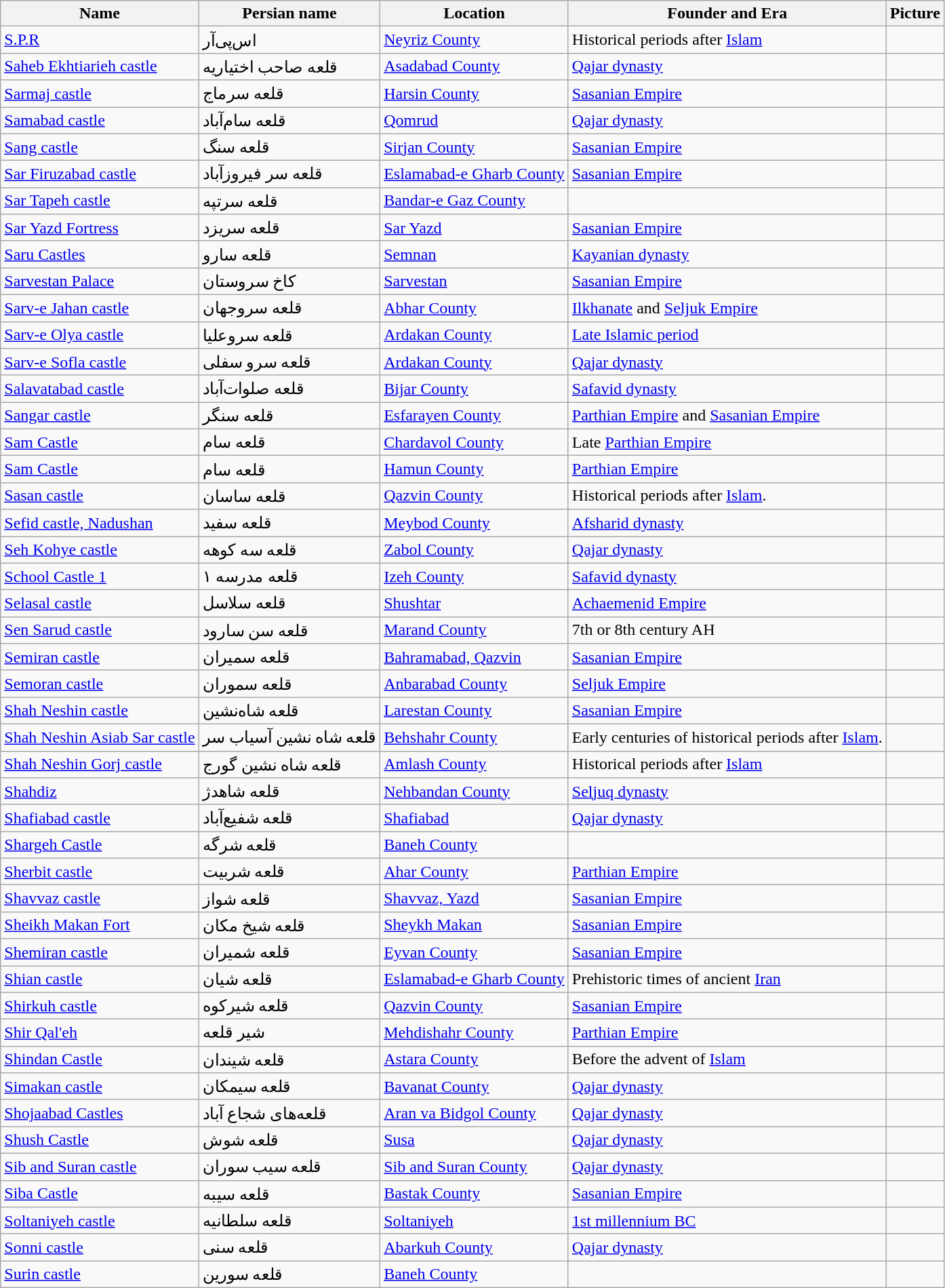<table class="wikitable">
<tr>
<th>Name</th>
<th>Persian name</th>
<th>Location</th>
<th>Founder and Era</th>
<th>Picture</th>
</tr>
<tr>
<td><a href='#'>S.P.R</a></td>
<td>اس‌پی‌آر</td>
<td><a href='#'>Neyriz County</a></td>
<td>Historical periods after <a href='#'>Islam</a></td>
<td></td>
</tr>
<tr>
<td><a href='#'>Saheb Ekhtiarieh castle</a></td>
<td>قلعه صاحب اختیاریه</td>
<td><a href='#'>Asadabad County</a></td>
<td><a href='#'>Qajar dynasty</a></td>
<td></td>
</tr>
<tr>
<td><a href='#'>Sarmaj castle</a></td>
<td>قلعه سرماج</td>
<td><a href='#'>Harsin County</a></td>
<td><a href='#'>Sasanian Empire</a></td>
<td></td>
</tr>
<tr>
<td><a href='#'>Samabad castle</a></td>
<td>قلعه سام‌آباد</td>
<td><a href='#'>Qomrud</a></td>
<td><a href='#'>Qajar dynasty</a></td>
<td align="center"></td>
</tr>
<tr>
<td><a href='#'>Sang castle</a></td>
<td>قلعه سنگ</td>
<td><a href='#'>Sirjan County</a></td>
<td><a href='#'>Sasanian Empire</a></td>
<td align="center"></td>
</tr>
<tr>
<td><a href='#'>Sar Firuzabad castle</a></td>
<td>قلعه سر فیروزآباد</td>
<td><a href='#'>Eslamabad-e Gharb County</a></td>
<td><a href='#'>Sasanian Empire</a></td>
<td></td>
</tr>
<tr>
<td><a href='#'>Sar Tapeh castle</a></td>
<td>قلعه سرتپه</td>
<td><a href='#'>Bandar-e Gaz County</a></td>
<td></td>
<td></td>
</tr>
<tr>
<td><a href='#'>Sar Yazd Fortress</a></td>
<td>قلعه سریزد</td>
<td><a href='#'>Sar Yazd</a></td>
<td><a href='#'>Sasanian Empire</a></td>
<td align="center"></td>
</tr>
<tr>
<td><a href='#'>Saru Castles</a></td>
<td>قلعه سارو</td>
<td><a href='#'>Semnan</a></td>
<td><a href='#'>Kayanian dynasty</a></td>
<td align="center"></td>
</tr>
<tr>
<td><a href='#'>Sarvestan Palace</a></td>
<td>کاخ سروستان</td>
<td><a href='#'>Sarvestan</a></td>
<td><a href='#'>Sasanian Empire</a></td>
<td align="center"></td>
</tr>
<tr>
<td><a href='#'>Sarv-e Jahan castle</a></td>
<td>قلعه سروجهان</td>
<td><a href='#'>Abhar County</a></td>
<td><a href='#'>Ilkhanate</a> and <a href='#'>Seljuk Empire</a></td>
<td></td>
</tr>
<tr>
<td><a href='#'>Sarv-e Olya castle</a></td>
<td>قلعه سروعلیا</td>
<td><a href='#'>Ardakan County</a></td>
<td><a href='#'>Late Islamic period</a></td>
<td></td>
</tr>
<tr>
<td><a href='#'>Sarv-e Sofla castle</a></td>
<td>قلعه سرو سفلی</td>
<td><a href='#'>Ardakan County</a></td>
<td><a href='#'>Qajar dynasty</a></td>
<td></td>
</tr>
<tr>
<td><a href='#'>Salavatabad castle</a></td>
<td>قلعه صلوات‌آباد</td>
<td><a href='#'>Bijar County</a></td>
<td><a href='#'>Safavid dynasty</a></td>
<td></td>
</tr>
<tr>
<td><a href='#'>Sangar castle</a></td>
<td>قلعه سنگر</td>
<td><a href='#'>Esfarayen County</a></td>
<td><a href='#'>Parthian Empire</a> and <a href='#'>Sasanian Empire</a></td>
<td></td>
</tr>
<tr>
<td><a href='#'>Sam Castle</a></td>
<td>قلعه سام</td>
<td><a href='#'>Chardavol County</a></td>
<td>Late <a href='#'>Parthian Empire</a></td>
<td></td>
</tr>
<tr>
<td><a href='#'>Sam Castle</a></td>
<td>قلعه سام</td>
<td><a href='#'>Hamun County</a></td>
<td><a href='#'>Parthian Empire</a></td>
<td></td>
</tr>
<tr>
<td><a href='#'>Sasan castle</a></td>
<td>قلعه ساسان</td>
<td><a href='#'>Qazvin County</a></td>
<td>Historical periods after <a href='#'>Islam</a>.</td>
<td></td>
</tr>
<tr>
<td><a href='#'>Sefid castle, Nadushan</a></td>
<td>قلعه سفید</td>
<td><a href='#'>Meybod County</a></td>
<td><a href='#'>Afsharid dynasty</a></td>
<td align="center"></td>
</tr>
<tr>
<td><a href='#'>Seh Kohye castle</a></td>
<td>قلعه سه کوهه</td>
<td><a href='#'>Zabol County</a></td>
<td><a href='#'>Qajar dynasty</a></td>
<td align="center"></td>
</tr>
<tr>
<td><a href='#'>School Castle 1</a></td>
<td>قلعه مدرسه ۱</td>
<td><a href='#'>Izeh County</a></td>
<td><a href='#'>Safavid dynasty</a></td>
<td></td>
</tr>
<tr>
<td><a href='#'>Selasal castle</a></td>
<td>قلعه سلاسل</td>
<td><a href='#'>Shushtar</a></td>
<td><a href='#'>Achaemenid Empire</a></td>
<td align="center"></td>
</tr>
<tr>
<td><a href='#'>Sen Sarud castle</a></td>
<td>قلعه سن سارود</td>
<td><a href='#'>Marand County</a></td>
<td>7th or 8th century AH</td>
<td></td>
</tr>
<tr>
<td><a href='#'>Semiran castle</a></td>
<td>قلعه سمیران</td>
<td><a href='#'>Bahramabad, Qazvin</a></td>
<td><a href='#'>Sasanian Empire</a></td>
<td align="center"></td>
</tr>
<tr>
<td><a href='#'>Semoran castle</a></td>
<td>قلعه سموران</td>
<td><a href='#'>Anbarabad County</a></td>
<td><a href='#'>Seljuk Empire</a></td>
<td></td>
</tr>
<tr>
<td><a href='#'>Shah Neshin castle</a></td>
<td>قلعه شاه‌نشین</td>
<td><a href='#'>Larestan County</a></td>
<td><a href='#'>Sasanian Empire</a></td>
<td></td>
</tr>
<tr>
<td><a href='#'>Shah Neshin Asiab Sar castle</a></td>
<td>قلعه شاه نشین آسیاب سر</td>
<td><a href='#'>Behshahr County</a></td>
<td>Early centuries of historical periods after <a href='#'>Islam</a>.</td>
<td></td>
</tr>
<tr>
<td><a href='#'>Shah Neshin Gorj castle</a></td>
<td>قلعه شاه نشین گورج</td>
<td><a href='#'>Amlash County</a></td>
<td>Historical periods after <a href='#'>Islam</a></td>
<td></td>
</tr>
<tr>
<td><a href='#'>Shahdiz</a></td>
<td>قلعه شاهدژ</td>
<td><a href='#'>Nehbandan County</a></td>
<td><a href='#'>Seljuq dynasty</a></td>
<td align="center"></td>
</tr>
<tr>
<td><a href='#'>Shafiabad castle</a></td>
<td>قلعه شفیع‌آباد</td>
<td><a href='#'>Shafiabad</a></td>
<td><a href='#'>Qajar dynasty</a></td>
<td align="center"></td>
</tr>
<tr>
<td><a href='#'>Shargeh Castle</a></td>
<td>قلعه شرگه</td>
<td><a href='#'>Baneh County</a></td>
<td></td>
<td></td>
</tr>
<tr>
<td><a href='#'>Sherbit castle</a></td>
<td>قلعه شربیت</td>
<td><a href='#'>Ahar County</a></td>
<td><a href='#'>Parthian Empire</a></td>
<td></td>
</tr>
<tr>
<td><a href='#'>Shavvaz castle</a></td>
<td>قلعه شواز</td>
<td><a href='#'>Shavvaz, Yazd</a></td>
<td><a href='#'>Sasanian Empire</a></td>
<td align="center"></td>
</tr>
<tr>
<td><a href='#'>Sheikh Makan Fort</a></td>
<td>قلعه شیخ مکان</td>
<td><a href='#'>Sheykh Makan</a></td>
<td><a href='#'>Sasanian Empire</a></td>
<td align="center"></td>
</tr>
<tr>
<td><a href='#'>Shemiran castle</a></td>
<td>قلعه شمیران</td>
<td><a href='#'>Eyvan County</a></td>
<td><a href='#'>Sasanian Empire</a></td>
<td></td>
</tr>
<tr>
<td><a href='#'>Shian castle</a></td>
<td>قلعه شیان</td>
<td><a href='#'>Eslamabad-e Gharb County</a></td>
<td>Prehistoric times of ancient <a href='#'>Iran</a></td>
<td></td>
</tr>
<tr>
<td><a href='#'>Shirkuh castle</a></td>
<td>قلعه شیرکوه</td>
<td><a href='#'>Qazvin County</a></td>
<td><a href='#'>Sasanian Empire</a></td>
<td></td>
</tr>
<tr>
<td><a href='#'>Shir Qal'eh</a></td>
<td>شیر قلعه</td>
<td><a href='#'>Mehdishahr County</a></td>
<td><a href='#'>Parthian Empire</a></td>
<td align="center"></td>
</tr>
<tr>
<td><a href='#'>Shindan Castle</a></td>
<td>قلعه شیندان</td>
<td><a href='#'>Astara County</a></td>
<td>Before the advent of <a href='#'>Islam</a></td>
<td></td>
</tr>
<tr>
<td><a href='#'>Simakan castle</a></td>
<td>قلعه سیمکان</td>
<td><a href='#'>Bavanat County</a></td>
<td><a href='#'>Qajar dynasty</a></td>
<td></td>
</tr>
<tr>
<td><a href='#'>Shojaabad Castles</a></td>
<td>قلعه‌های شجاع آباد</td>
<td><a href='#'>Aran va Bidgol County</a></td>
<td><a href='#'>Qajar dynasty</a></td>
<td></td>
</tr>
<tr>
<td><a href='#'>Shush Castle</a></td>
<td>قلعه شوش</td>
<td><a href='#'>Susa</a></td>
<td><a href='#'>Qajar dynasty</a></td>
<td align="center"></td>
</tr>
<tr>
<td><a href='#'>Sib and Suran castle</a></td>
<td>قلعه سیب سوران</td>
<td><a href='#'>Sib and Suran County</a></td>
<td><a href='#'>Qajar dynasty</a></td>
<td align="center"></td>
</tr>
<tr>
<td><a href='#'>Siba Castle</a></td>
<td>قلعه سیبه</td>
<td><a href='#'>Bastak County</a></td>
<td><a href='#'>Sasanian Empire</a></td>
<td></td>
</tr>
<tr>
<td><a href='#'>Soltaniyeh castle</a></td>
<td>قلعه سلطانیه</td>
<td><a href='#'>Soltaniyeh</a></td>
<td><a href='#'>1st millennium BC</a></td>
<td align="center"></td>
</tr>
<tr>
<td><a href='#'>Sonni castle</a></td>
<td>قلعه سنی</td>
<td><a href='#'>Abarkuh County</a></td>
<td><a href='#'>Qajar dynasty</a></td>
<td></td>
</tr>
<tr>
<td><a href='#'>Surin castle</a></td>
<td>قلعه سورین</td>
<td><a href='#'>Baneh County</a></td>
<td></td>
<td></td>
</tr>
</table>
